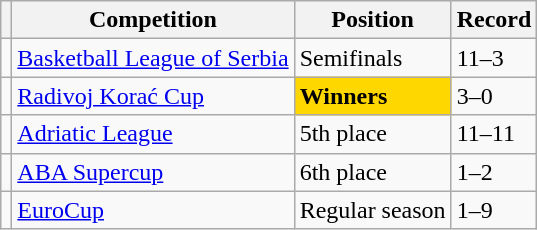<table class="wikitable">
<tr>
<th></th>
<th>Competition</th>
<th>Position</th>
<th>Record</th>
</tr>
<tr>
<td></td>
<td><a href='#'>Basketball League of Serbia</a></td>
<td>Semifinals</td>
<td>11–3</td>
</tr>
<tr>
<td></td>
<td><a href='#'>Radivoj Korać Cup</a></td>
<td bgcolor=gold><strong>Winners</strong></td>
<td>3–0</td>
</tr>
<tr>
<td></td>
<td><a href='#'>Adriatic League</a></td>
<td>5th place</td>
<td>11–11</td>
</tr>
<tr>
<td></td>
<td><a href='#'>ABA Supercup</a></td>
<td>6th place</td>
<td>1–2</td>
</tr>
<tr>
<td></td>
<td><a href='#'>EuroCup</a></td>
<td>Regular season</td>
<td>1–9</td>
</tr>
</table>
